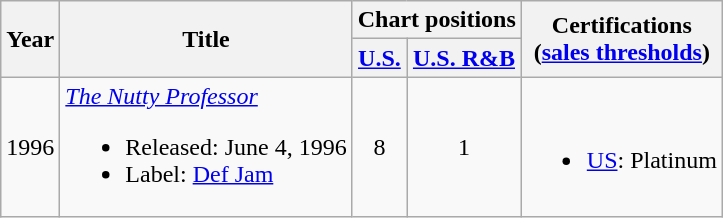<table class="wikitable plainrowheaders">
<tr>
<th rowspan="2">Year</th>
<th rowspan="2">Title</th>
<th colspan="2">Chart positions</th>
<th rowspan="2">Certifications <br>(<a href='#'>sales thresholds</a>)</th>
</tr>
<tr>
<th><a href='#'>U.S.</a></th>
<th><a href='#'>U.S. R&B</a></th>
</tr>
<tr>
<td>1996</td>
<td><em><a href='#'>The Nutty Professor</a></em><br><ul><li>Released: June 4, 1996</li><li>Label: <a href='#'>Def Jam</a></li></ul></td>
<td align="center">8</td>
<td align="center">1</td>
<td><br><ul><li><a href='#'>US</a>: Platinum</li></ul></td>
</tr>
</table>
